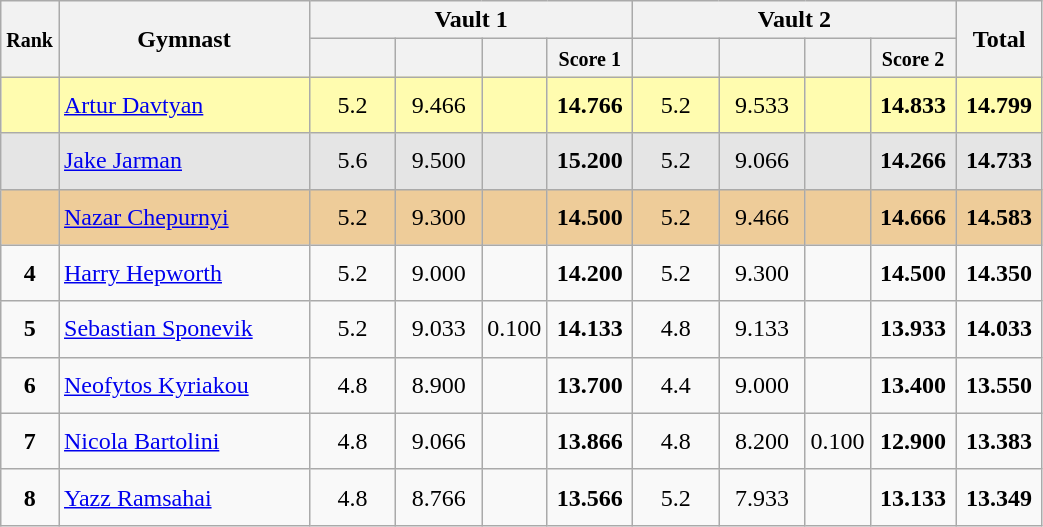<table style="text-align:center;" class="wikitable sortable">
<tr>
<th style="width:15px;" rowspan="2"><small>Rank</small></th>
<th style="width:160px;" rowspan="2">Gymnast</th>
<th colspan="4">Vault 1</th>
<th colspan="4">Vault 2</th>
<th style="width:50px;" rowspan="2">Total</th>
</tr>
<tr>
<th style="width:50px;"><small></small></th>
<th style="width:50px;"><small></small></th>
<th style="width:20px;"><small></small></th>
<th style="width:50px;"><small>Score 1</small></th>
<th style="width:50px;"><small></small></th>
<th style="width:50px;"><small></small></th>
<th style="width:20px;"><small></small></th>
<th style="width:50px;"><small>Score 2</small></th>
</tr>
<tr style="background:#fffcaf;">
<td scope="row" style="text-align:center"><strong></strong></td>
<td style="height:30px; text-align:left;"> <a href='#'>Artur Davtyan</a></td>
<td>5.2</td>
<td>9.466</td>
<td></td>
<td><strong>14.766</strong></td>
<td>5.2</td>
<td>9.533</td>
<td></td>
<td><strong>14.833</strong></td>
<td><strong>14.799</strong></td>
</tr>
<tr style="background:#e5e5e5;">
<td scope="row" style="text-align:center"><strong></strong></td>
<td style="height:30px; text-align:left;"> <a href='#'>Jake Jarman</a></td>
<td>5.6</td>
<td>9.500</td>
<td></td>
<td><strong>15.200</strong></td>
<td>5.2</td>
<td>9.066</td>
<td></td>
<td><strong>14.266</strong></td>
<td><strong>14.733</strong></td>
</tr>
<tr style="background:#ec9;">
<td scope="row" style="text-align:center"><strong></strong></td>
<td style="height:30px; text-align:left;"> <a href='#'>Nazar Chepurnyi</a></td>
<td>5.2</td>
<td>9.300</td>
<td></td>
<td><strong>14.500</strong></td>
<td>5.2</td>
<td>9.466</td>
<td></td>
<td><strong>14.666</strong></td>
<td><strong>14.583</strong></td>
</tr>
<tr>
<td scope="row" style="text-align:center"><strong>4</strong></td>
<td style="height:30px; text-align:left;"> <a href='#'>Harry Hepworth</a></td>
<td>5.2</td>
<td>9.000</td>
<td></td>
<td><strong>14.200</strong></td>
<td>5.2</td>
<td>9.300</td>
<td></td>
<td><strong>14.500</strong></td>
<td><strong>14.350</strong></td>
</tr>
<tr>
<td scope="row" style="text-align:center"><strong>5</strong></td>
<td style="height:30px; text-align:left;"> <a href='#'>Sebastian Sponevik</a></td>
<td>5.2</td>
<td>9.033</td>
<td>0.100</td>
<td><strong>14.133</strong></td>
<td>4.8</td>
<td>9.133</td>
<td></td>
<td><strong>13.933</strong></td>
<td><strong>14.033</strong></td>
</tr>
<tr>
<td scope="row" style="text-align:center"><strong>6</strong></td>
<td style="height:30px; text-align:left;"> <a href='#'>Neofytos Kyriakou</a></td>
<td>4.8</td>
<td>8.900</td>
<td></td>
<td><strong>13.700</strong></td>
<td>4.4</td>
<td>9.000</td>
<td></td>
<td><strong>13.400</strong></td>
<td><strong>13.550</strong></td>
</tr>
<tr>
<td scope="row" style="text-align:center"><strong>7</strong></td>
<td style="height:30px; text-align:left;"> <a href='#'>Nicola Bartolini</a></td>
<td>4.8</td>
<td>9.066</td>
<td></td>
<td><strong>13.866</strong></td>
<td>4.8</td>
<td>8.200</td>
<td>0.100</td>
<td><strong>12.900</strong></td>
<td><strong>13.383</strong></td>
</tr>
<tr>
<td scope="row" style="text-align:center"><strong>8</strong></td>
<td style="height:30px; text-align:left;"> <a href='#'>Yazz Ramsahai</a></td>
<td>4.8</td>
<td>8.766</td>
<td></td>
<td><strong>13.566</strong></td>
<td>5.2</td>
<td>7.933</td>
<td></td>
<td><strong>13.133</strong></td>
<td><strong>13.349</strong></td>
</tr>
</table>
